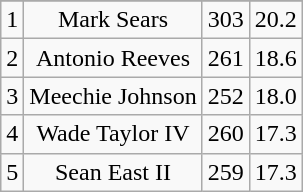<table class="wikitable sortable" style="text-align:center">
<tr>
</tr>
<tr>
<td>1</td>
<td>Mark Sears</td>
<td>303</td>
<td>20.2</td>
</tr>
<tr>
<td>2</td>
<td>Antonio Reeves</td>
<td>261</td>
<td>18.6</td>
</tr>
<tr>
<td>3</td>
<td>Meechie Johnson</td>
<td>252</td>
<td>18.0</td>
</tr>
<tr>
<td>4</td>
<td>Wade Taylor IV</td>
<td>260</td>
<td>17.3</td>
</tr>
<tr>
<td>5</td>
<td>Sean East II</td>
<td>259</td>
<td>17.3</td>
</tr>
</table>
